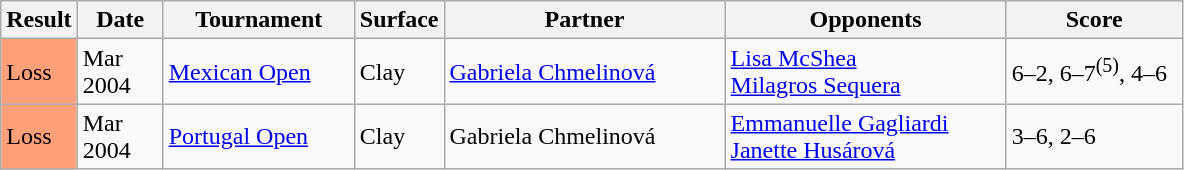<table class="sortable wikitable">
<tr>
<th style="width:40px">Result</th>
<th style="width:50px">Date</th>
<th style="width:120px">Tournament</th>
<th style="width:50px">Surface</th>
<th style="width:180px">Partner</th>
<th style="width:180px">Opponents</th>
<th style="width:110px" class="unsortable">Score</th>
</tr>
<tr>
<td style="background:#ffa07a;">Loss</td>
<td>Mar 2004</td>
<td><a href='#'>Mexican Open</a></td>
<td>Clay</td>
<td> <a href='#'>Gabriela Chmelinová</a></td>
<td> <a href='#'>Lisa McShea</a> <br>  <a href='#'>Milagros Sequera</a></td>
<td>6–2, 6–7<sup>(5)</sup>, 4–6</td>
</tr>
<tr>
<td style="background:#ffa07a;">Loss</td>
<td>Mar 2004</td>
<td><a href='#'>Portugal Open</a></td>
<td>Clay</td>
<td> Gabriela Chmelinová</td>
<td> <a href='#'>Emmanuelle Gagliardi</a> <br>  <a href='#'>Janette Husárová</a></td>
<td>3–6, 2–6</td>
</tr>
</table>
